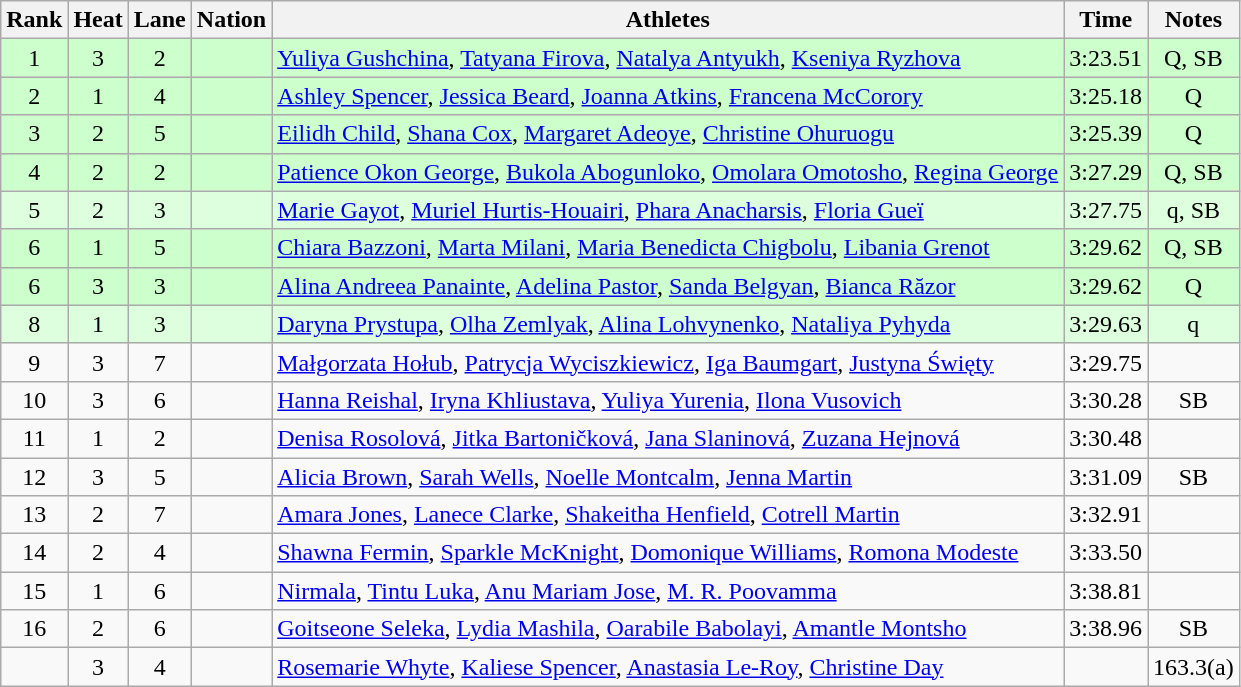<table class="wikitable sortable" style="text-align:center">
<tr>
<th>Rank</th>
<th>Heat</th>
<th>Lane</th>
<th>Nation</th>
<th>Athletes</th>
<th>Time</th>
<th>Notes</th>
</tr>
<tr bgcolor=ccffcc>
<td>1</td>
<td>3</td>
<td>2</td>
<td align=left></td>
<td align=left><a href='#'>Yuliya Gushchina</a>, <a href='#'>Tatyana Firova</a>, <a href='#'>Natalya Antyukh</a>, <a href='#'>Kseniya Ryzhova</a></td>
<td>3:23.51</td>
<td>Q, SB</td>
</tr>
<tr bgcolor=ccffcc>
<td>2</td>
<td>1</td>
<td>4</td>
<td align=left></td>
<td align=left><a href='#'>Ashley Spencer</a>, <a href='#'>Jessica Beard</a>, <a href='#'>Joanna Atkins</a>, <a href='#'>Francena McCorory</a></td>
<td>3:25.18</td>
<td>Q</td>
</tr>
<tr bgcolor=ccffcc>
<td>3</td>
<td>2</td>
<td>5</td>
<td align=left></td>
<td align=left><a href='#'>Eilidh Child</a>, <a href='#'>Shana Cox</a>, <a href='#'>Margaret Adeoye</a>, <a href='#'>Christine Ohuruogu</a></td>
<td>3:25.39</td>
<td>Q</td>
</tr>
<tr bgcolor=ccffcc>
<td>4</td>
<td>2</td>
<td>2</td>
<td align=left></td>
<td align=left><a href='#'>Patience Okon George</a>, <a href='#'>Bukola Abogunloko</a>, <a href='#'>Omolara Omotosho</a>, <a href='#'>Regina George</a></td>
<td>3:27.29</td>
<td>Q, SB</td>
</tr>
<tr bgcolor=ddffdd>
<td>5</td>
<td>2</td>
<td>3</td>
<td align=left></td>
<td align=left><a href='#'>Marie Gayot</a>, <a href='#'>Muriel Hurtis-Houairi</a>, <a href='#'>Phara Anacharsis</a>, <a href='#'>Floria Gueï</a></td>
<td>3:27.75</td>
<td>q, SB</td>
</tr>
<tr bgcolor=ccffcc>
<td>6</td>
<td>1</td>
<td>5</td>
<td align=left></td>
<td align=left><a href='#'>Chiara Bazzoni</a>, <a href='#'>Marta Milani</a>, <a href='#'>Maria Benedicta Chigbolu</a>, <a href='#'>Libania Grenot</a></td>
<td>3:29.62</td>
<td>Q, SB</td>
</tr>
<tr bgcolor=ccffcc>
<td>6</td>
<td>3</td>
<td>3</td>
<td align=left></td>
<td align=left><a href='#'>Alina Andreea Panainte</a>, <a href='#'>Adelina Pastor</a>, <a href='#'>Sanda Belgyan</a>, <a href='#'>Bianca Răzor</a></td>
<td>3:29.62</td>
<td>Q</td>
</tr>
<tr bgcolor=ddffdd>
<td>8</td>
<td>1</td>
<td>3</td>
<td align=left></td>
<td align=left><a href='#'>Daryna Prystupa</a>, <a href='#'>Olha Zemlyak</a>, <a href='#'>Alina Lohvynenko</a>, <a href='#'>Nataliya Pyhyda</a></td>
<td>3:29.63</td>
<td>q</td>
</tr>
<tr>
<td>9</td>
<td>3</td>
<td>7</td>
<td align=left></td>
<td align=left><a href='#'>Małgorzata Hołub</a>, <a href='#'>Patrycja Wyciszkiewicz</a>, <a href='#'>Iga Baumgart</a>, <a href='#'>Justyna Święty</a></td>
<td>3:29.75</td>
<td></td>
</tr>
<tr>
<td>10</td>
<td>3</td>
<td>6</td>
<td align=left></td>
<td align=left><a href='#'>Hanna Reishal</a>, <a href='#'>Iryna Khliustava</a>, <a href='#'>Yuliya Yurenia</a>, <a href='#'>Ilona Vusovich</a></td>
<td>3:30.28</td>
<td>SB</td>
</tr>
<tr>
<td>11</td>
<td>1</td>
<td>2</td>
<td align=left></td>
<td align=left><a href='#'>Denisa Rosolová</a>, <a href='#'>Jitka Bartoničková</a>, <a href='#'>Jana Slaninová</a>, <a href='#'>Zuzana Hejnová</a></td>
<td>3:30.48</td>
<td></td>
</tr>
<tr>
<td>12</td>
<td>3</td>
<td>5</td>
<td align=left></td>
<td align=left><a href='#'>Alicia Brown</a>, <a href='#'>Sarah Wells</a>, <a href='#'>Noelle Montcalm</a>, <a href='#'>Jenna Martin</a></td>
<td>3:31.09</td>
<td>SB</td>
</tr>
<tr>
<td>13</td>
<td>2</td>
<td>7</td>
<td align=left></td>
<td align=left><a href='#'>Amara Jones</a>, <a href='#'>Lanece Clarke</a>, <a href='#'>Shakeitha Henfield</a>, <a href='#'>Cotrell Martin</a></td>
<td>3:32.91</td>
<td></td>
</tr>
<tr>
<td>14</td>
<td>2</td>
<td>4</td>
<td align=left></td>
<td align=left><a href='#'>Shawna Fermin</a>, <a href='#'>Sparkle McKnight</a>, <a href='#'>Domonique Williams</a>, <a href='#'>Romona Modeste</a></td>
<td>3:33.50</td>
<td></td>
</tr>
<tr>
<td>15</td>
<td>1</td>
<td>6</td>
<td align=left></td>
<td align=left><a href='#'>Nirmala</a>, <a href='#'>Tintu Luka</a>, <a href='#'>Anu Mariam Jose</a>, <a href='#'>M. R. Poovamma</a></td>
<td>3:38.81</td>
<td></td>
</tr>
<tr>
<td>16</td>
<td>2</td>
<td>6</td>
<td align=left></td>
<td align=left><a href='#'>Goitseone Seleka</a>, <a href='#'>Lydia Mashila</a>, <a href='#'>Oarabile Babolayi</a>, <a href='#'>Amantle Montsho</a></td>
<td>3:38.96</td>
<td>SB</td>
</tr>
<tr>
<td></td>
<td>3</td>
<td>4</td>
<td align=left></td>
<td align=left><a href='#'>Rosemarie Whyte</a>, <a href='#'>Kaliese Spencer</a>, <a href='#'>Anastasia Le-Roy</a>, <a href='#'>Christine Day</a></td>
<td></td>
<td>163.3(a)</td>
</tr>
</table>
